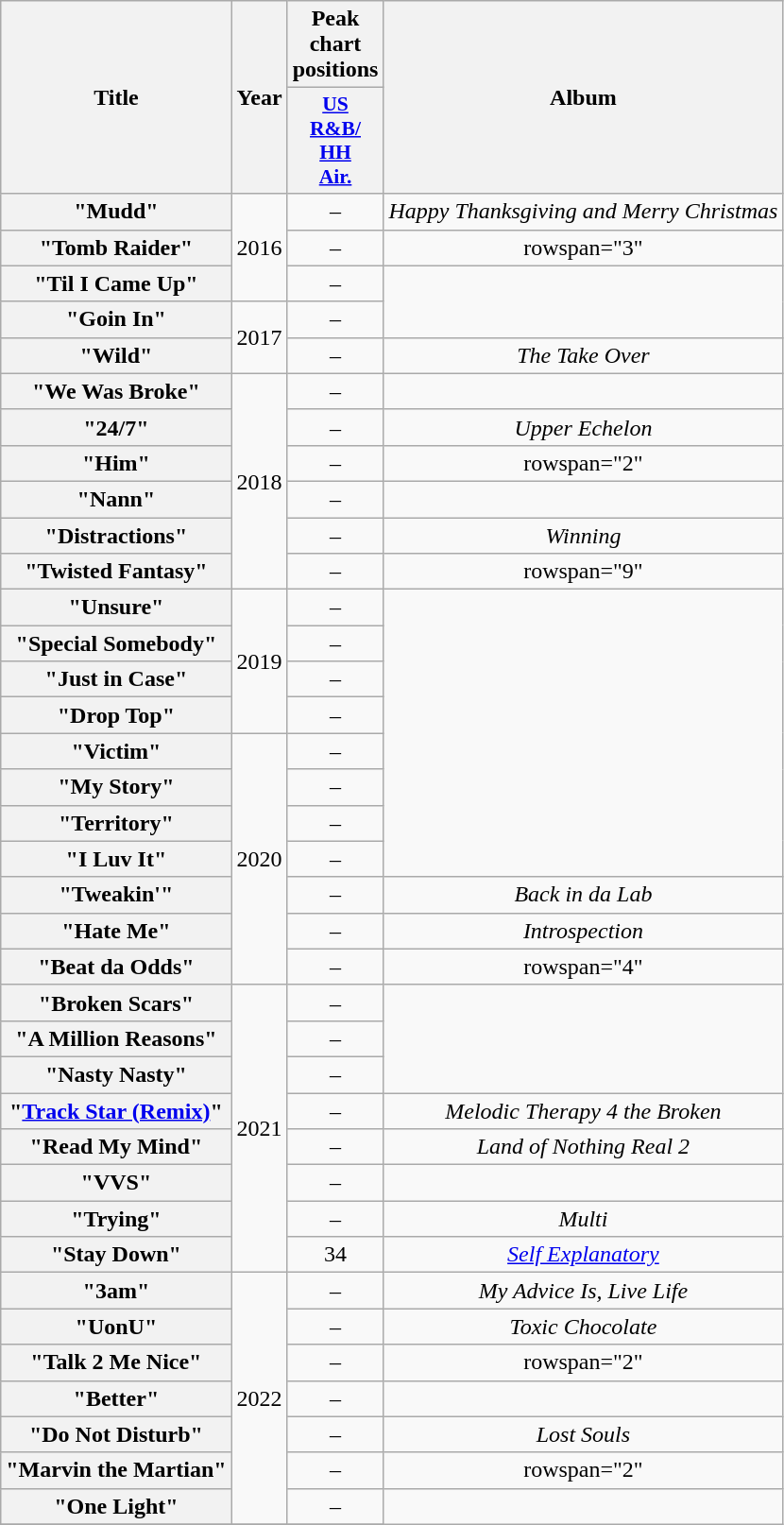<table class="wikitable plainrowheaders" style="text-align:center">
<tr>
<th rowspan="2">Title</th>
<th rowspan="2">Year</th>
<th colspan="1">Peak chart positions</th>
<th rowspan="2">Album</th>
</tr>
<tr>
<th scope="col" style="width:3em;font-size:90%;"><a href='#'>US<br>R&B/<br>HH<br>Air.</a><br></th>
</tr>
<tr>
<th scope="row">"Mudd"<br></th>
<td rowspan="3">2016</td>
<td>–</td>
<td><em>Happy Thanksgiving and Merry Christmas</em></td>
</tr>
<tr>
<th scope="row">"Tomb Raider"<br></th>
<td>–</td>
<td>rowspan="3" </td>
</tr>
<tr>
<th scope="row">"Til I Came Up"<br></th>
<td>–</td>
</tr>
<tr>
<th scope="row">"Goin In"<br></th>
<td rowspan="2">2017</td>
<td>–</td>
</tr>
<tr>
<th scope="row">"Wild"<br></th>
<td>–</td>
<td><em>The Take Over</em></td>
</tr>
<tr>
<th scope="row">"We Was Broke"<br></th>
<td rowspan="6">2018</td>
<td>–</td>
<td></td>
</tr>
<tr>
<th scope="row">"24/7"<br></th>
<td>–</td>
<td><em>Upper Echelon</em></td>
</tr>
<tr>
<th scope="row">"Him" </th>
<td>–</td>
<td>rowspan="2" </td>
</tr>
<tr>
<th scope="row">"Nann"<br></th>
<td>–</td>
</tr>
<tr>
<th scope="row">"Distractions"<br></th>
<td>–</td>
<td><em>Winning</em></td>
</tr>
<tr>
<th scope="row">"Twisted Fantasy"<br></th>
<td>–</td>
<td>rowspan="9" </td>
</tr>
<tr>
<th scope="row">"Unsure"<br></th>
<td rowspan="4">2019</td>
<td>–</td>
</tr>
<tr>
<th scope="row">"Special Somebody" </th>
<td>–</td>
</tr>
<tr>
<th scope="row">"Just in Case"<br></th>
<td>–</td>
</tr>
<tr>
<th scope="row">"Drop Top"<br></th>
<td>–</td>
</tr>
<tr>
<th scope="row">"Victim"<br></th>
<td rowspan="7">2020</td>
<td>–</td>
</tr>
<tr>
<th scope="row">"My Story"<br></th>
<td>–</td>
</tr>
<tr>
<th scope="row">"Territory"<br></th>
<td>–</td>
</tr>
<tr>
<th scope="row">"I Luv It"<br></th>
<td>–</td>
</tr>
<tr>
<th scope="row">"Tweakin'"<br></th>
<td>–</td>
<td><em>Back in da Lab</em></td>
</tr>
<tr>
<th scope="row">"Hate Me"<br></th>
<td>–</td>
<td><em>Introspection</em></td>
</tr>
<tr>
<th scope="row">"Beat da Odds" </th>
<td>–</td>
<td>rowspan="4" </td>
</tr>
<tr>
<th scope="row">"Broken Scars"<br></th>
<td rowspan="8">2021</td>
<td>–</td>
</tr>
<tr>
<th scope="row">"A Million Reasons"<br></th>
<td>–</td>
</tr>
<tr>
<th scope="row">"Nasty Nasty"<br></th>
<td>–</td>
</tr>
<tr>
<th scope="row">"<a href='#'>Track Star (Remix)</a>"<br></th>
<td>–</td>
<td><em>Melodic Therapy 4 the Broken</em></td>
</tr>
<tr>
<th scope="row">"Read My Mind"<br></th>
<td>–</td>
<td><em>Land of Nothing Real 2</em></td>
</tr>
<tr>
<th scope="row">"VVS"<br></th>
<td>–</td>
<td></td>
</tr>
<tr>
<th scope="row">"Trying"<br></th>
<td>–</td>
<td><em>Multi</em></td>
</tr>
<tr>
<th scope="row">"Stay Down"<br></th>
<td>34</td>
<td><em><a href='#'>Self Explanatory</a></em></td>
</tr>
<tr>
<th scope="row">"3am"<br></th>
<td rowspan="7">2022</td>
<td>–</td>
<td><em>My Advice Is, Live Life</em></td>
</tr>
<tr>
<th scope="row">"UonU"<br></th>
<td>–</td>
<td><em>Toxic Chocolate</em></td>
</tr>
<tr>
<th scope="row">"Talk 2 Me Nice"<br></th>
<td>–</td>
<td>rowspan="2" </td>
</tr>
<tr>
<th scope="row">"Better"<br></th>
<td>–</td>
</tr>
<tr>
<th scope="row">"Do Not Disturb"<br></th>
<td>–</td>
<td><em>Lost Souls</em></td>
</tr>
<tr>
<th scope="row">"Marvin the Martian" <br></th>
<td>–</td>
<td>rowspan="2" </td>
</tr>
<tr>
<th scope="row">"One Light" </th>
<td>–</td>
</tr>
<tr>
</tr>
</table>
